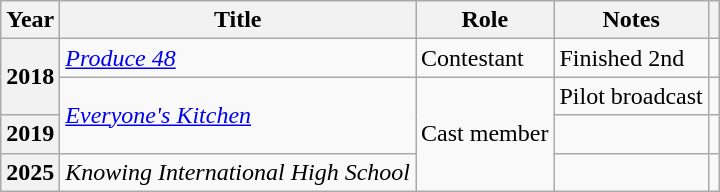<table class="wikitable plainrowheaders sortable">
<tr>
<th scope="col">Year</th>
<th scope="col">Title</th>
<th scope="col">Role</th>
<th scope="col">Notes</th>
<th scope="col" class="unsortable"></th>
</tr>
<tr>
<th scope="row" rowspan="2">2018</th>
<td><em><a href='#'>Produce 48</a></em></td>
<td>Contestant</td>
<td>Finished 2nd</td>
<td style="text-align:center"></td>
</tr>
<tr>
<td rowspan="2"><em><a href='#'>Everyone's Kitchen</a></em></td>
<td rowspan="3">Cast member</td>
<td>Pilot broadcast</td>
<td style="text-align:center"></td>
</tr>
<tr>
<th scope="row">2019</th>
<td></td>
<td style="text-align:center"></td>
</tr>
<tr>
<th scope="row">2025</th>
<td><em>Knowing International High School</em></td>
<td></td>
<td style="text-align:center"></td>
</tr>
</table>
